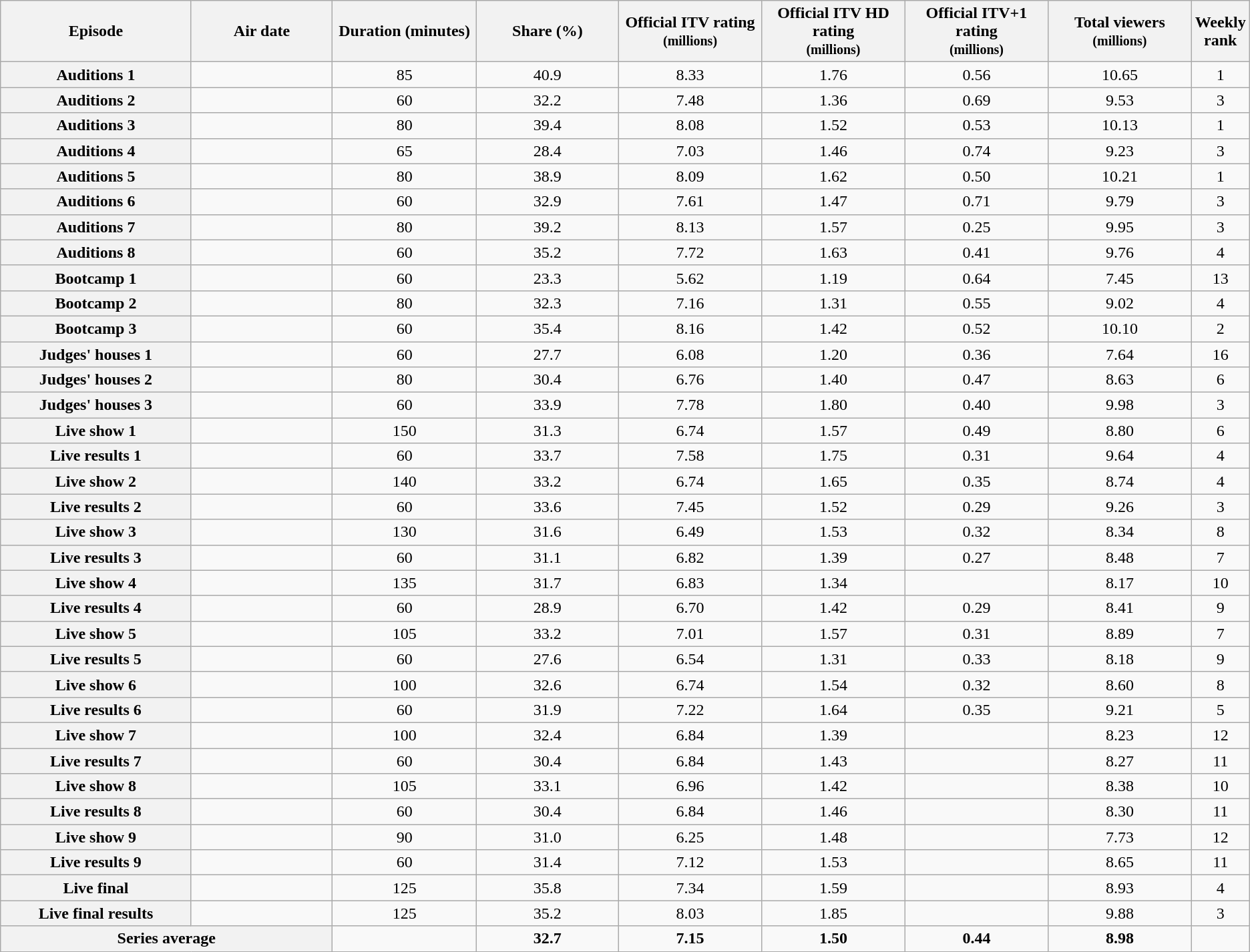<table class="wikitable sortable" style="text-align:center">
<tr>
<th scope="col" style="width:16%">Episode</th>
<th scope="col" style="width:12%">Air date</th>
<th scope="col" style="width:12%">Duration (minutes)</th>
<th scope="col" style="width:12%">Share (%)</th>
<th scope="col" style="width:12%">Official ITV rating<br><small>(millions)</small></th>
<th scope="col" style="width:12%">Official ITV HD rating<br><small>(millions)</small></th>
<th scope="col" style="width:12%">Official ITV+1 rating<br><small>(millions)</small></th>
<th scope="col" style="width:12%">Total viewers<br><small>(millions)</small></th>
<th scope="col" style="width:12%">Weekly rank</th>
</tr>
<tr>
<th scope="row">Auditions 1</th>
<td></td>
<td>85</td>
<td>40.9</td>
<td>8.33</td>
<td>1.76</td>
<td>0.56</td>
<td>10.65</td>
<td>1</td>
</tr>
<tr>
<th scope="row">Auditions 2</th>
<td></td>
<td>60</td>
<td>32.2</td>
<td>7.48</td>
<td>1.36</td>
<td>0.69</td>
<td>9.53</td>
<td>3</td>
</tr>
<tr>
<th scope="row">Auditions 3</th>
<td></td>
<td>80</td>
<td>39.4</td>
<td>8.08</td>
<td>1.52</td>
<td>0.53</td>
<td>10.13</td>
<td>1</td>
</tr>
<tr>
<th scope="row">Auditions 4</th>
<td></td>
<td>65</td>
<td>28.4</td>
<td>7.03</td>
<td>1.46</td>
<td>0.74</td>
<td>9.23</td>
<td>3</td>
</tr>
<tr>
<th scope="row">Auditions 5</th>
<td></td>
<td>80</td>
<td>38.9</td>
<td>8.09</td>
<td>1.62</td>
<td>0.50</td>
<td>10.21</td>
<td>1</td>
</tr>
<tr>
<th scope="row">Auditions 6</th>
<td></td>
<td>60</td>
<td>32.9</td>
<td>7.61</td>
<td>1.47</td>
<td>0.71</td>
<td>9.79</td>
<td>3</td>
</tr>
<tr>
<th scope="row">Auditions 7</th>
<td></td>
<td>80</td>
<td>39.2</td>
<td>8.13</td>
<td>1.57</td>
<td>0.25</td>
<td>9.95</td>
<td>3</td>
</tr>
<tr>
<th scope="row">Auditions 8</th>
<td></td>
<td>60</td>
<td>35.2</td>
<td>7.72</td>
<td>1.63</td>
<td>0.41</td>
<td>9.76</td>
<td>4</td>
</tr>
<tr>
<th scope="row">Bootcamp 1</th>
<td></td>
<td>60</td>
<td>23.3</td>
<td>5.62</td>
<td>1.19</td>
<td>0.64</td>
<td>7.45</td>
<td>13</td>
</tr>
<tr>
<th scope="row">Bootcamp 2</th>
<td></td>
<td>80</td>
<td>32.3</td>
<td>7.16</td>
<td>1.31</td>
<td>0.55</td>
<td>9.02</td>
<td>4</td>
</tr>
<tr>
<th scope="row">Bootcamp 3</th>
<td></td>
<td>60</td>
<td>35.4</td>
<td>8.16</td>
<td>1.42</td>
<td>0.52</td>
<td>10.10</td>
<td>2</td>
</tr>
<tr>
<th scope="row">Judges' houses 1</th>
<td></td>
<td>60</td>
<td>27.7</td>
<td>6.08</td>
<td>1.20</td>
<td>0.36</td>
<td>7.64</td>
<td>16</td>
</tr>
<tr>
<th scope="row">Judges' houses 2</th>
<td></td>
<td>80</td>
<td>30.4</td>
<td>6.76</td>
<td>1.40</td>
<td>0.47</td>
<td>8.63</td>
<td>6</td>
</tr>
<tr>
<th scope="row">Judges' houses 3</th>
<td></td>
<td>60</td>
<td>33.9</td>
<td>7.78</td>
<td>1.80</td>
<td>0.40</td>
<td>9.98</td>
<td>3</td>
</tr>
<tr>
<th scope="row">Live show 1</th>
<td></td>
<td>150</td>
<td>31.3</td>
<td>6.74</td>
<td>1.57</td>
<td>0.49</td>
<td>8.80</td>
<td>6</td>
</tr>
<tr>
<th scope="row">Live results 1</th>
<td></td>
<td>60</td>
<td>33.7</td>
<td>7.58</td>
<td>1.75</td>
<td>0.31</td>
<td>9.64</td>
<td>4</td>
</tr>
<tr>
<th scope="row">Live show 2</th>
<td></td>
<td>140</td>
<td>33.2</td>
<td>6.74</td>
<td>1.65</td>
<td>0.35</td>
<td>8.74</td>
<td>4</td>
</tr>
<tr>
<th scope="row">Live results 2</th>
<td></td>
<td>60</td>
<td>33.6</td>
<td>7.45</td>
<td>1.52</td>
<td>0.29</td>
<td>9.26</td>
<td>3</td>
</tr>
<tr>
<th scope="row">Live show 3</th>
<td></td>
<td>130</td>
<td>31.6</td>
<td>6.49</td>
<td>1.53</td>
<td>0.32</td>
<td>8.34</td>
<td>8</td>
</tr>
<tr>
<th scope="row">Live results 3</th>
<td></td>
<td>60</td>
<td>31.1</td>
<td>6.82</td>
<td>1.39</td>
<td>0.27</td>
<td>8.48</td>
<td>7</td>
</tr>
<tr>
<th scope="row">Live show 4</th>
<td></td>
<td>135</td>
<td>31.7</td>
<td>6.83</td>
<td>1.34</td>
<td></td>
<td>8.17</td>
<td>10</td>
</tr>
<tr>
<th scope="row">Live results 4</th>
<td></td>
<td>60</td>
<td>28.9</td>
<td>6.70</td>
<td>1.42</td>
<td>0.29</td>
<td>8.41</td>
<td>9</td>
</tr>
<tr>
<th scope="row">Live show 5</th>
<td></td>
<td>105</td>
<td>33.2</td>
<td>7.01</td>
<td>1.57</td>
<td>0.31</td>
<td>8.89</td>
<td>7</td>
</tr>
<tr>
<th scope="row">Live results 5</th>
<td></td>
<td>60</td>
<td>27.6</td>
<td>6.54</td>
<td>1.31</td>
<td>0.33</td>
<td>8.18</td>
<td>9</td>
</tr>
<tr>
<th scope="row">Live show 6</th>
<td></td>
<td>100</td>
<td>32.6</td>
<td>6.74</td>
<td>1.54</td>
<td>0.32</td>
<td>8.60</td>
<td>8</td>
</tr>
<tr>
<th scope="row">Live results 6</th>
<td></td>
<td>60</td>
<td>31.9</td>
<td>7.22</td>
<td>1.64</td>
<td>0.35</td>
<td>9.21</td>
<td>5</td>
</tr>
<tr>
<th scope="row">Live show 7</th>
<td></td>
<td>100</td>
<td>32.4</td>
<td>6.84</td>
<td>1.39</td>
<td></td>
<td>8.23</td>
<td>12</td>
</tr>
<tr>
<th scope="row">Live results 7</th>
<td></td>
<td>60</td>
<td>30.4</td>
<td>6.84</td>
<td>1.43</td>
<td></td>
<td>8.27</td>
<td>11</td>
</tr>
<tr>
<th scope="row">Live show 8</th>
<td></td>
<td>105</td>
<td>33.1</td>
<td>6.96</td>
<td>1.42</td>
<td></td>
<td>8.38</td>
<td>10</td>
</tr>
<tr>
<th scope="row">Live results 8</th>
<td></td>
<td>60</td>
<td>30.4</td>
<td>6.84</td>
<td>1.46</td>
<td></td>
<td>8.30</td>
<td>11</td>
</tr>
<tr>
<th scope="row">Live show 9</th>
<td></td>
<td>90</td>
<td>31.0</td>
<td>6.25</td>
<td>1.48</td>
<td></td>
<td>7.73</td>
<td>12</td>
</tr>
<tr>
<th scope="row">Live results 9</th>
<td></td>
<td>60</td>
<td>31.4</td>
<td>7.12</td>
<td>1.53</td>
<td></td>
<td>8.65</td>
<td>11</td>
</tr>
<tr>
<th scope="row">Live final</th>
<td></td>
<td>125</td>
<td>35.8</td>
<td>7.34</td>
<td>1.59</td>
<td></td>
<td>8.93</td>
<td>4</td>
</tr>
<tr>
<th scope="row">Live final results</th>
<td></td>
<td>125</td>
<td>35.2</td>
<td>8.03</td>
<td>1.85</td>
<td></td>
<td>9.88</td>
<td>3</td>
</tr>
<tr>
<th colspan="2" scope="row">Series average</th>
<td></td>
<td><strong>32.7</strong></td>
<td><strong>7.15</strong></td>
<td><strong>1.50</strong></td>
<td><strong>0.44</strong></td>
<td><strong>8.98</strong></td>
<td></td>
</tr>
</table>
